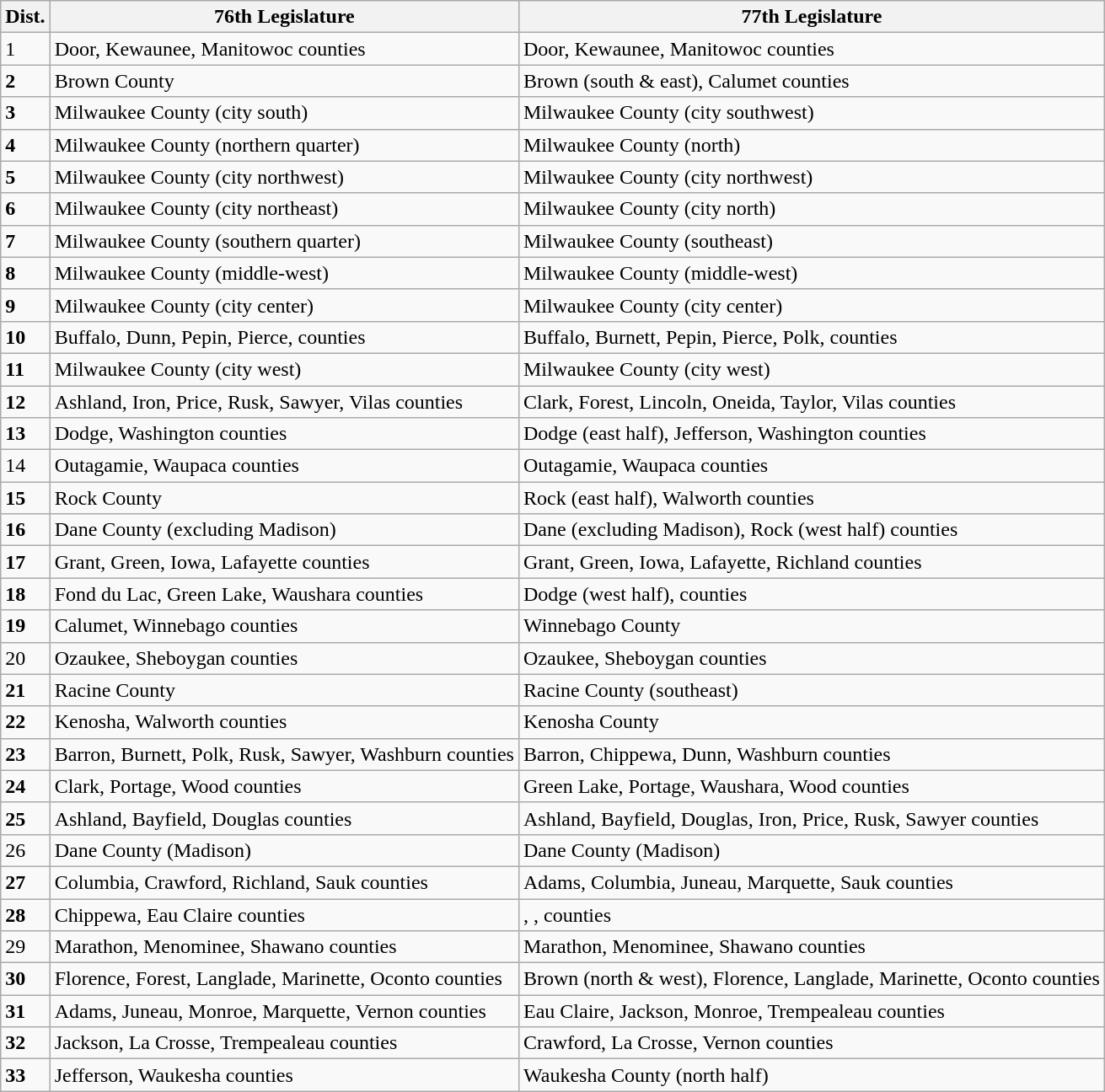<table class="wikitable">
<tr>
<th>Dist.</th>
<th>76th Legislature</th>
<th>77th Legislature</th>
</tr>
<tr>
<td>1</td>
<td>Door, Kewaunee, Manitowoc counties</td>
<td>Door, Kewaunee, Manitowoc counties</td>
</tr>
<tr>
<td><strong>2</strong></td>
<td>Brown County</td>
<td>Brown (south & east), Calumet counties</td>
</tr>
<tr>
<td><strong>3</strong></td>
<td>Milwaukee County (city south)</td>
<td>Milwaukee County (city southwest)</td>
</tr>
<tr>
<td><strong>4</strong></td>
<td>Milwaukee County (northern quarter)</td>
<td>Milwaukee County (north)</td>
</tr>
<tr>
<td><strong>5</strong></td>
<td>Milwaukee County (city northwest)</td>
<td>Milwaukee County (city northwest)</td>
</tr>
<tr>
<td><strong>6</strong></td>
<td>Milwaukee County (city northeast)</td>
<td>Milwaukee County (city north)</td>
</tr>
<tr>
<td><strong>7</strong></td>
<td>Milwaukee County (southern quarter)</td>
<td>Milwaukee County (southeast)</td>
</tr>
<tr>
<td><strong>8</strong></td>
<td>Milwaukee County (middle-west)</td>
<td>Milwaukee County (middle-west)</td>
</tr>
<tr>
<td><strong>9</strong></td>
<td>Milwaukee County (city center)</td>
<td>Milwaukee County (city center)</td>
</tr>
<tr>
<td><strong>10</strong></td>
<td>Buffalo, Dunn, Pepin, Pierce,  counties</td>
<td>Buffalo, Burnett, Pepin, Pierce, Polk,  counties</td>
</tr>
<tr>
<td><strong>11</strong></td>
<td>Milwaukee County (city west)</td>
<td>Milwaukee County (city west)</td>
</tr>
<tr>
<td><strong>12</strong></td>
<td>Ashland, Iron, Price, Rusk, Sawyer, Vilas counties</td>
<td>Clark, Forest, Lincoln, Oneida, Taylor, Vilas counties</td>
</tr>
<tr>
<td><strong>13</strong></td>
<td>Dodge, Washington counties</td>
<td>Dodge (east half), Jefferson, Washington counties</td>
</tr>
<tr>
<td>14</td>
<td>Outagamie, Waupaca counties</td>
<td>Outagamie, Waupaca counties</td>
</tr>
<tr>
<td><strong>15</strong></td>
<td>Rock County</td>
<td>Rock (east half), Walworth counties</td>
</tr>
<tr>
<td><strong>16</strong></td>
<td>Dane County (excluding Madison)</td>
<td>Dane (excluding Madison), Rock (west half) counties</td>
</tr>
<tr>
<td><strong>17</strong></td>
<td>Grant, Green, Iowa, Lafayette counties</td>
<td>Grant, Green, Iowa, Lafayette, Richland counties</td>
</tr>
<tr>
<td><strong>18</strong></td>
<td>Fond du Lac, Green Lake, Waushara counties</td>
<td>Dodge (west half),  counties</td>
</tr>
<tr>
<td><strong>19</strong></td>
<td>Calumet, Winnebago counties</td>
<td>Winnebago County</td>
</tr>
<tr>
<td>20</td>
<td>Ozaukee, Sheboygan counties</td>
<td>Ozaukee, Sheboygan counties</td>
</tr>
<tr>
<td><strong>21</strong></td>
<td>Racine County</td>
<td>Racine County (southeast)</td>
</tr>
<tr>
<td><strong>22</strong></td>
<td>Kenosha, Walworth counties</td>
<td>Kenosha County</td>
</tr>
<tr>
<td><strong>23</strong></td>
<td>Barron, Burnett, Polk, Rusk, Sawyer, Washburn counties</td>
<td>Barron, Chippewa, Dunn, Washburn counties</td>
</tr>
<tr>
<td><strong>24</strong></td>
<td>Clark, Portage, Wood counties</td>
<td>Green Lake, Portage, Waushara, Wood counties</td>
</tr>
<tr>
<td><strong>25</strong></td>
<td>Ashland, Bayfield, Douglas counties</td>
<td>Ashland, Bayfield, Douglas, Iron, Price, Rusk, Sawyer counties</td>
</tr>
<tr>
<td>26</td>
<td>Dane County (Madison)</td>
<td>Dane County (Madison)</td>
</tr>
<tr>
<td><strong>27</strong></td>
<td>Columbia, Crawford, Richland, Sauk counties</td>
<td>Adams, Columbia, Juneau, Marquette, Sauk counties</td>
</tr>
<tr>
<td><strong>28</strong></td>
<td>Chippewa, Eau Claire counties</td>
<td>, ,  counties</td>
</tr>
<tr>
<td>29</td>
<td>Marathon, Menominee, Shawano counties</td>
<td>Marathon, Menominee, Shawano counties</td>
</tr>
<tr>
<td><strong>30</strong></td>
<td>Florence, Forest, Langlade, Marinette, Oconto counties</td>
<td>Brown (north & west), Florence, Langlade, Marinette, Oconto counties</td>
</tr>
<tr>
<td><strong>31</strong></td>
<td>Adams, Juneau, Monroe, Marquette, Vernon counties</td>
<td>Eau Claire, Jackson, Monroe, Trempealeau counties</td>
</tr>
<tr>
<td><strong>32</strong></td>
<td>Jackson, La Crosse, Trempealeau counties</td>
<td>Crawford, La Crosse, Vernon counties</td>
</tr>
<tr>
<td><strong>33</strong></td>
<td>Jefferson, Waukesha counties</td>
<td>Waukesha County (north half)</td>
</tr>
</table>
